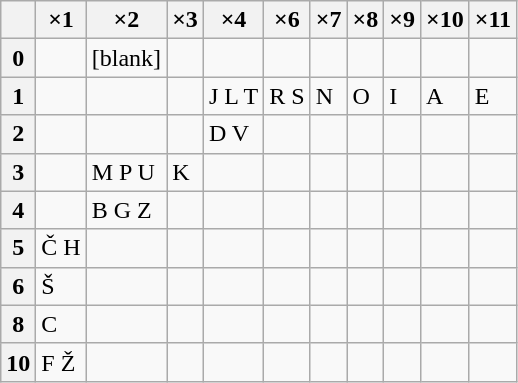<table class="wikitable floatright">
<tr>
<th></th>
<th>×1</th>
<th>×2</th>
<th>×3</th>
<th>×4</th>
<th>×6</th>
<th>×7</th>
<th>×8</th>
<th>×9</th>
<th>×10</th>
<th>×11</th>
</tr>
<tr>
<th>0</th>
<td></td>
<td>[blank]</td>
<td></td>
<td></td>
<td></td>
<td></td>
<td></td>
<td></td>
<td></td>
<td></td>
</tr>
<tr>
<th>1</th>
<td></td>
<td></td>
<td></td>
<td>J L T</td>
<td>R S</td>
<td>N</td>
<td>O</td>
<td>I</td>
<td>A</td>
<td>E</td>
</tr>
<tr>
<th>2</th>
<td></td>
<td></td>
<td></td>
<td>D V</td>
<td></td>
<td></td>
<td></td>
<td></td>
<td></td>
<td></td>
</tr>
<tr>
<th>3</th>
<td></td>
<td>M P U</td>
<td>K</td>
<td></td>
<td></td>
<td></td>
<td></td>
<td></td>
<td></td>
<td></td>
</tr>
<tr>
<th>4</th>
<td></td>
<td>B G Z</td>
<td></td>
<td></td>
<td></td>
<td></td>
<td></td>
<td></td>
<td></td>
<td></td>
</tr>
<tr>
<th>5</th>
<td>Č H</td>
<td></td>
<td></td>
<td></td>
<td></td>
<td></td>
<td></td>
<td></td>
<td></td>
<td></td>
</tr>
<tr>
<th>6</th>
<td>Š</td>
<td></td>
<td></td>
<td></td>
<td></td>
<td></td>
<td></td>
<td></td>
<td></td>
<td></td>
</tr>
<tr>
<th>8</th>
<td>C</td>
<td></td>
<td></td>
<td></td>
<td></td>
<td></td>
<td></td>
<td></td>
<td></td>
<td></td>
</tr>
<tr>
<th>10</th>
<td>F Ž</td>
<td></td>
<td></td>
<td></td>
<td></td>
<td></td>
<td></td>
<td></td>
<td></td>
<td></td>
</tr>
</table>
